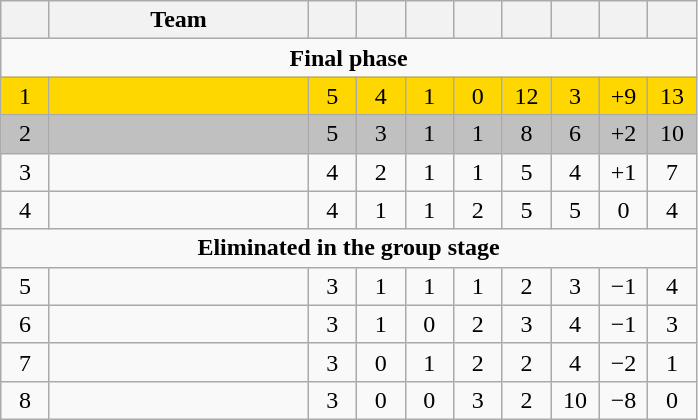<table class="wikitable" style="text-align:center">
<tr>
<th width="25"></th>
<th width="165">Team</th>
<th width="25"></th>
<th width="25"></th>
<th width="25"></th>
<th width="25"></th>
<th width="25"></th>
<th width="25"></th>
<th width="25"></th>
<th width="25"></th>
</tr>
<tr>
<td colspan=10><strong>Final phase</strong></td>
</tr>
<tr style="background:#FFD700;">
<td>1</td>
<td align=left><strong></strong></td>
<td>5</td>
<td>4</td>
<td>1</td>
<td>0</td>
<td>12</td>
<td>3</td>
<td>+9</td>
<td>13</td>
</tr>
<tr style="background:#C0C0C0;">
<td>2</td>
<td align=left><strong></strong></td>
<td>5</td>
<td>3</td>
<td>1</td>
<td>1</td>
<td>8</td>
<td>6</td>
<td>+2</td>
<td>10</td>
</tr>
<tr>
<td>3</td>
<td align=left></td>
<td>4</td>
<td>2</td>
<td>1</td>
<td>1</td>
<td>5</td>
<td>4</td>
<td>+1</td>
<td>7</td>
</tr>
<tr>
<td>4</td>
<td align=left></td>
<td>4</td>
<td>1</td>
<td>1</td>
<td>2</td>
<td>5</td>
<td>5</td>
<td>0</td>
<td>4</td>
</tr>
<tr>
<td colspan=10><strong>Eliminated in the group stage</strong></td>
</tr>
<tr>
<td>5</td>
<td align=left></td>
<td>3</td>
<td>1</td>
<td>1</td>
<td>1</td>
<td>2</td>
<td>3</td>
<td>−1</td>
<td>4</td>
</tr>
<tr>
<td>6</td>
<td align=left></td>
<td>3</td>
<td>1</td>
<td>0</td>
<td>2</td>
<td>3</td>
<td>4</td>
<td>−1</td>
<td>3</td>
</tr>
<tr>
<td>7</td>
<td align=left></td>
<td>3</td>
<td>0</td>
<td>1</td>
<td>2</td>
<td>2</td>
<td>4</td>
<td>−2</td>
<td>1</td>
</tr>
<tr>
<td>8</td>
<td align=left></td>
<td>3</td>
<td>0</td>
<td>0</td>
<td>3</td>
<td>2</td>
<td>10</td>
<td>−8</td>
<td>0</td>
</tr>
</table>
